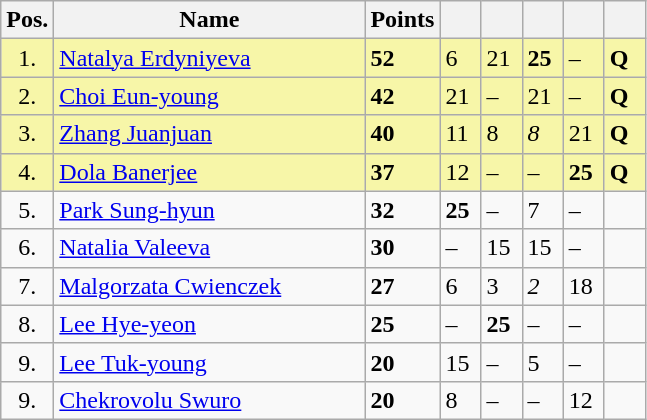<table class="wikitable">
<tr>
<th width=10px>Pos.</th>
<th width=200px>Name</th>
<th width=20px>Points</th>
<th width=20px></th>
<th width=20px></th>
<th width=20px></th>
<th width=20px></th>
<th width=20px></th>
</tr>
<tr style="background:#f7f6a8;">
<td align=center>1.</td>
<td> <a href='#'>Natalya Erdyniyeva</a></td>
<td><strong>52</strong></td>
<td>6</td>
<td>21</td>
<td><strong>25</strong></td>
<td>–</td>
<td><strong>Q</strong></td>
</tr>
<tr style="background:#f7f6a8;">
<td align=center>2.</td>
<td> <a href='#'>Choi Eun-young</a></td>
<td><strong>42</strong></td>
<td>21</td>
<td>–</td>
<td>21</td>
<td>–</td>
<td><strong>Q</strong></td>
</tr>
<tr style="background:#f7f6a8;">
<td align=center>3.</td>
<td> <a href='#'>Zhang Juanjuan</a></td>
<td><strong>40</strong></td>
<td>11</td>
<td>8</td>
<td><em>8</em></td>
<td>21</td>
<td><strong>Q</strong></td>
</tr>
<tr style="background:#f7f6a8;">
<td align=center>4.</td>
<td> <a href='#'>Dola Banerjee</a></td>
<td><strong>37</strong></td>
<td>12</td>
<td>–</td>
<td>–</td>
<td><strong>25</strong></td>
<td><strong>Q</strong></td>
</tr>
<tr>
<td align=center>5.</td>
<td> <a href='#'>Park Sung-hyun</a></td>
<td><strong>32</strong></td>
<td><strong>25</strong></td>
<td>–</td>
<td>7</td>
<td>–</td>
<td></td>
</tr>
<tr>
<td align=center>6.</td>
<td> <a href='#'>Natalia Valeeva</a></td>
<td><strong>30</strong></td>
<td>–</td>
<td>15</td>
<td>15</td>
<td>–</td>
<td></td>
</tr>
<tr>
<td align=center>7.</td>
<td> <a href='#'>Malgorzata Cwienczek</a></td>
<td><strong>27</strong></td>
<td>6</td>
<td>3</td>
<td><em>2</em></td>
<td>18</td>
<td></td>
</tr>
<tr>
<td align=center>8.</td>
<td> <a href='#'>Lee Hye-yeon</a></td>
<td><strong>25</strong></td>
<td>–</td>
<td><strong>25</strong></td>
<td>–</td>
<td>–</td>
<td></td>
</tr>
<tr>
<td align=center>9.</td>
<td> <a href='#'>Lee Tuk-young</a></td>
<td><strong>20</strong></td>
<td>15</td>
<td>–</td>
<td>5</td>
<td>–</td>
<td></td>
</tr>
<tr>
<td align=center>9.</td>
<td> <a href='#'>Chekrovolu Swuro</a></td>
<td><strong>20</strong></td>
<td>8</td>
<td>–</td>
<td>–</td>
<td>12</td>
<td></td>
</tr>
</table>
